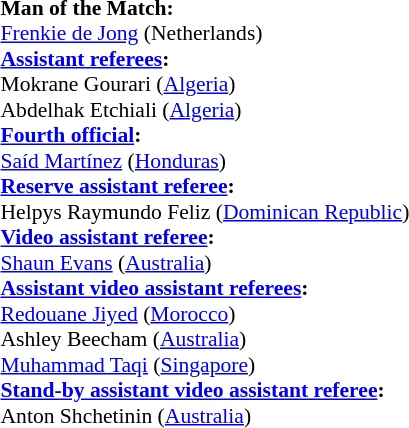<table style="width:100%; font-size:90%;">
<tr>
<td><br><strong>Man of the Match:</strong>
<br><a href='#'>Frenkie de Jong</a> (Netherlands)<br><strong><a href='#'>Assistant referees</a>:</strong>
<br>Mokrane Gourari (<a href='#'>Algeria</a>)
<br>Abdelhak Etchiali (<a href='#'>Algeria</a>)
<br><strong><a href='#'>Fourth official</a>:</strong>
<br><a href='#'>Saíd Martínez</a> (<a href='#'>Honduras</a>)
<br><strong><a href='#'>Reserve assistant referee</a>:</strong>
<br>Helpys Raymundo Feliz (<a href='#'>Dominican Republic</a>)
<br><strong><a href='#'>Video assistant referee</a>:</strong>
<br><a href='#'>Shaun Evans</a> (<a href='#'>Australia</a>)
<br><strong><a href='#'>Assistant video assistant referees</a>:</strong>
<br><a href='#'>Redouane Jiyed</a> (<a href='#'>Morocco</a>)
<br>Ashley Beecham (<a href='#'>Australia</a>)
<br><a href='#'>Muhammad Taqi</a> (<a href='#'>Singapore</a>)
<br><strong><a href='#'>Stand-by assistant video assistant referee</a>:</strong>
<br>Anton Shchetinin (<a href='#'>Australia</a>)</td>
</tr>
</table>
